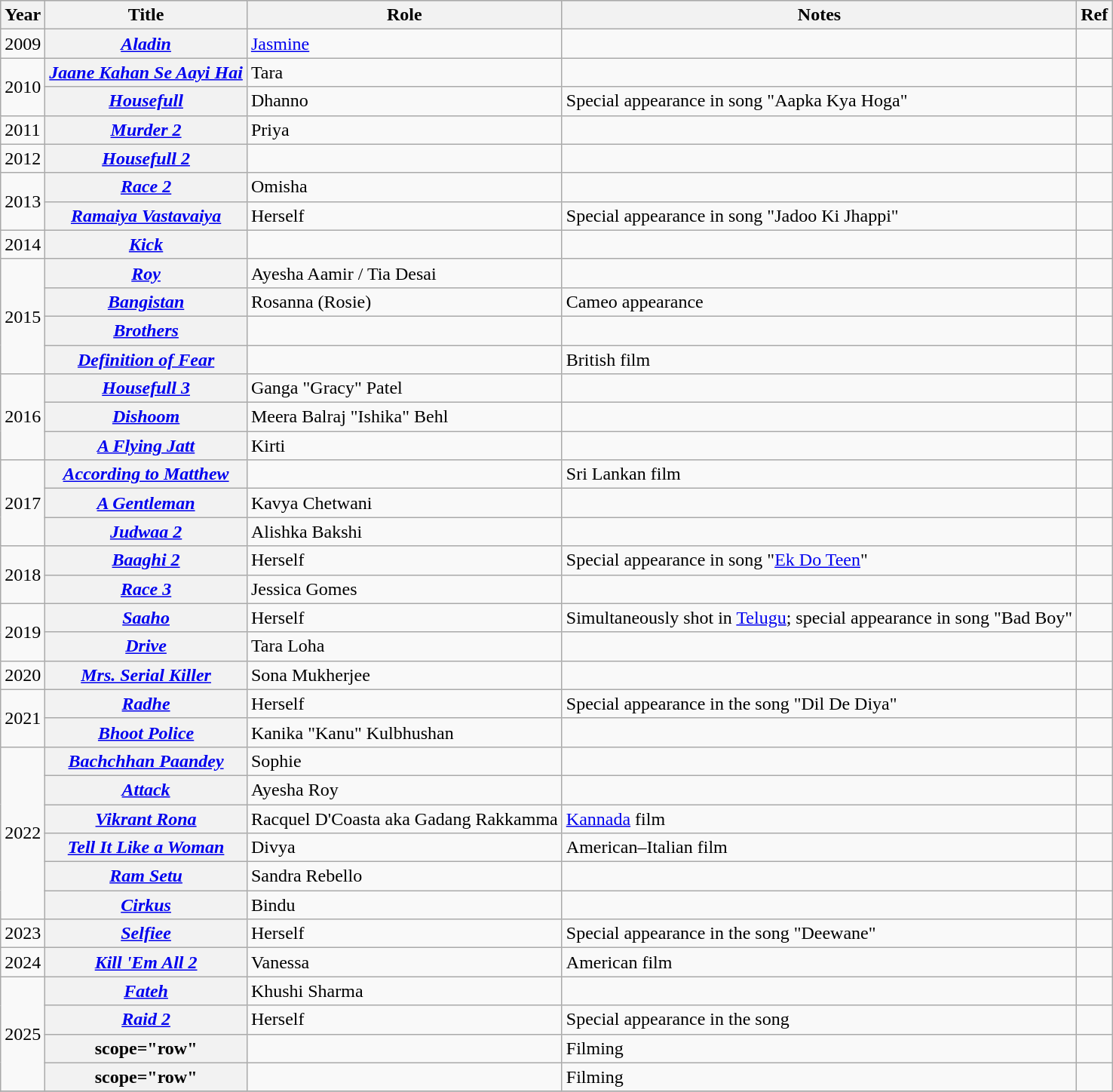<table class="wikitable sortable plainrowheaders">
<tr style="background:#ccc; text-align:center;">
<th scope="col">Year</th>
<th scope="col">Title</th>
<th scope="col">Role</th>
<th scope="col" class="unsortable">Notes</th>
<th scope="col" class="unsortable">Ref</th>
</tr>
<tr>
<td>2009</td>
<th scope="row"><em><a href='#'>Aladin</a></em></th>
<td><a href='#'>Jasmine</a></td>
<td></td>
<td></td>
</tr>
<tr>
<td rowspan="2">2010</td>
<th scope="row"><em><a href='#'>Jaane Kahan Se Aayi Hai</a></em></th>
<td>Tara</td>
<td></td>
<td></td>
</tr>
<tr>
<th scope="row"><em><a href='#'>Housefull</a></em></th>
<td>Dhanno</td>
<td>Special appearance in song "Aapka Kya Hoga"</td>
<td></td>
</tr>
<tr>
<td>2011</td>
<th scope="row"><em><a href='#'>Murder 2</a></em></th>
<td>Priya</td>
<td></td>
<td></td>
</tr>
<tr>
<td>2012</td>
<th scope="row"><em><a href='#'>Housefull 2</a></em></th>
<td></td>
<td></td>
<td></td>
</tr>
<tr>
<td rowspan="2">2013</td>
<th scope="row"><em><a href='#'>Race 2</a></em></th>
<td>Omisha</td>
<td></td>
<td></td>
</tr>
<tr>
<th scope="row"><em><a href='#'>Ramaiya Vastavaiya</a></em></th>
<td>Herself</td>
<td>Special appearance in song "Jadoo Ki Jhappi"</td>
<td></td>
</tr>
<tr>
<td>2014</td>
<th scope="row"><em><a href='#'>Kick</a></em></th>
<td></td>
<td></td>
<td></td>
</tr>
<tr>
<td rowspan="4">2015</td>
<th scope="row"><em><a href='#'>Roy</a></em></th>
<td>Ayesha Aamir / Tia Desai</td>
<td></td>
<td></td>
</tr>
<tr>
<th scope="row"><em><a href='#'>Bangistan</a></em></th>
<td>Rosanna (Rosie)</td>
<td>Cameo appearance</td>
<td></td>
</tr>
<tr>
<th scope="row"><em><a href='#'>Brothers</a></em></th>
<td></td>
<td></td>
<td></td>
</tr>
<tr>
<th scope="row"><em><a href='#'>Definition of Fear</a></em></th>
<td></td>
<td>British film</td>
<td></td>
</tr>
<tr>
<td rowspan="3">2016</td>
<th scope="row"><em><a href='#'>Housefull 3</a></em></th>
<td>Ganga "Gracy" Patel</td>
<td></td>
<td></td>
</tr>
<tr>
<th scope="row"><em><a href='#'>Dishoom</a></em></th>
<td>Meera Balraj "Ishika" Behl</td>
<td></td>
<td></td>
</tr>
<tr>
<th scope="row"><em><a href='#'>A Flying Jatt</a></em></th>
<td>Kirti</td>
<td></td>
<td></td>
</tr>
<tr>
<td rowspan="3">2017</td>
<th scope="row"><em><a href='#'>According to Matthew</a></em></th>
<td></td>
<td>Sri Lankan film</td>
<td></td>
</tr>
<tr>
<th scope="row"><em><a href='#'>A Gentleman</a></em></th>
<td>Kavya Chetwani</td>
<td></td>
<td></td>
</tr>
<tr>
<th scope="row"><em><a href='#'>Judwaa 2</a></em></th>
<td>Alishka Bakshi</td>
<td></td>
<td></td>
</tr>
<tr>
<td rowspan=2>2018</td>
<th scope="row"><em><a href='#'>Baaghi 2</a></em></th>
<td>Herself</td>
<td>Special appearance in song "<a href='#'>Ek Do Teen</a>"</td>
<td></td>
</tr>
<tr>
<th scope="row"><em><a href='#'>Race 3</a></em></th>
<td>Jessica Gomes</td>
<td></td>
<td></td>
</tr>
<tr>
<td rowspan=2>2019</td>
<th scope="row"><em><a href='#'>Saaho</a></em></th>
<td>Herself</td>
<td>Simultaneously shot in <a href='#'>Telugu</a>; special appearance in song "Bad Boy"</td>
<td></td>
</tr>
<tr>
<th scope="row"><em><a href='#'>Drive</a></em></th>
<td>Tara Loha</td>
<td></td>
<td></td>
</tr>
<tr>
<td>2020</td>
<th scope="row"><em><a href='#'>Mrs. Serial Killer</a></em></th>
<td>Sona Mukherjee</td>
<td></td>
<td></td>
</tr>
<tr>
<td rowspan="2">2021</td>
<th scope="row"><em><a href='#'>Radhe</a></em></th>
<td>Herself</td>
<td>Special appearance in the song "Dil De Diya"</td>
<td></td>
</tr>
<tr>
<th scope="row"><em><a href='#'>Bhoot Police</a></em></th>
<td>Kanika "Kanu" Kulbhushan</td>
<td></td>
<td></td>
</tr>
<tr>
<td rowspan="6">2022</td>
<th scope="row"><em><a href='#'>Bachchhan Paandey</a></em></th>
<td>Sophie</td>
<td></td>
<td></td>
</tr>
<tr>
<th scope="row"><em><a href='#'>Attack</a></em></th>
<td>Ayesha Roy</td>
<td></td>
<td></td>
</tr>
<tr>
<th scope="row"><em><a href='#'>Vikrant Rona</a></em></th>
<td>Racquel D'Coasta aka Gadang Rakkamma</td>
<td><a href='#'>Kannada</a> film</td>
<td></td>
</tr>
<tr>
<th scope="row"><em><a href='#'>Tell It Like a Woman</a></em></th>
<td>Divya</td>
<td>American–Italian film</td>
<td></td>
</tr>
<tr>
<th scope="row"><em><a href='#'>Ram Setu</a></em></th>
<td>Sandra Rebello</td>
<td></td>
<td></td>
</tr>
<tr>
<th scope="row"><em><a href='#'>Cirkus</a></em></th>
<td>Bindu</td>
<td></td>
<td></td>
</tr>
<tr>
<td>2023</td>
<th scope="row"><em><a href='#'>Selfiee</a></em></th>
<td>Herself</td>
<td>Special appearance in the song "Deewane"</td>
<td></td>
</tr>
<tr>
<td>2024</td>
<th scope="row"><em><a href='#'>Kill 'Em All 2</a></em></th>
<td>Vanessa</td>
<td>American film</td>
<td></td>
</tr>
<tr>
<td rowspan="4">2025</td>
<th scope="row"><em><a href='#'>Fateh</a></em></th>
<td>Khushi Sharma</td>
<td></td>
<td></td>
</tr>
<tr>
<th scope="row"><em><a href='#'>Raid 2</a></em></th>
<td>Herself</td>
<td>Special appearance in the song</td>
<td></td>
</tr>
<tr>
<th>scope="row"</th>
<td></td>
<td>Filming</td>
<td></td>
</tr>
<tr>
<th>scope="row"</th>
<td></td>
<td>Filming</td>
<td></td>
</tr>
<tr>
</tr>
</table>
